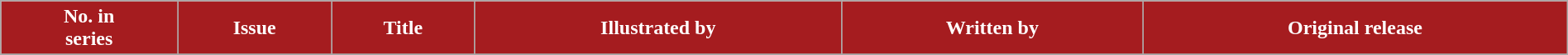<table class="wikitable plainrowheaders"  style="width:100%; background:#fff;">
<tr>
<th style="background:#A51C1F; color:#fff;">No. in<br>series</th>
<th style="background:#A51C1F; color:#fff;">Issue</th>
<th style="background:#A51C1F; color:#fff;">Title</th>
<th style="background:#A51C1F; color:#fff;">Illustrated by</th>
<th style="background:#A51C1F; color:#fff;">Written by</th>
<th style="background:#A51C1F; color:#fff;">Original release</th>
</tr>
<tr>
</tr>
</table>
